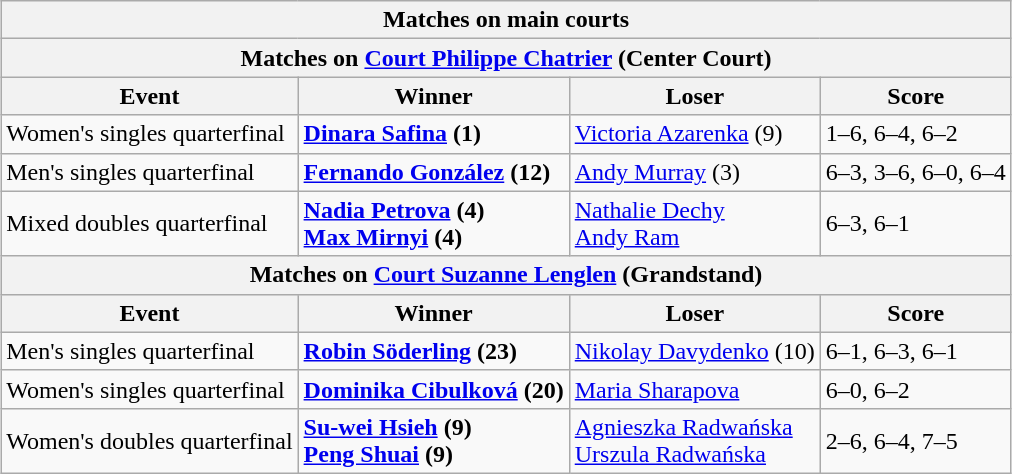<table class="wikitable collapsible uncollapsed" style="margin:auto;">
<tr>
<th colspan="4" style="white-space:nowrap;"><strong>Matches on main courts</strong></th>
</tr>
<tr>
<th colspan="4">Matches on <a href='#'>Court Philippe Chatrier</a> (Center Court)</th>
</tr>
<tr>
<th>Event</th>
<th>Winner</th>
<th>Loser</th>
<th>Score</th>
</tr>
<tr>
<td>Women's singles quarterfinal</td>
<td> <strong><a href='#'>Dinara Safina</a> (1)</strong></td>
<td> <a href='#'>Victoria Azarenka</a> (9)</td>
<td>1–6, 6–4, 6–2</td>
</tr>
<tr>
<td>Men's singles quarterfinal</td>
<td> <strong><a href='#'>Fernando González</a> (12)</strong></td>
<td> <a href='#'>Andy Murray</a> (3)</td>
<td>6–3, 3–6, 6–0, 6–4</td>
</tr>
<tr>
<td>Mixed doubles quarterfinal</td>
<td> <strong><a href='#'>Nadia Petrova</a> (4)<br>   <a href='#'>Max Mirnyi</a> (4)</strong></td>
<td> <a href='#'>Nathalie Dechy</a><br>   <a href='#'>Andy Ram</a></td>
<td>6–3, 6–1</td>
</tr>
<tr>
<th colspan="4">Matches on <a href='#'>Court Suzanne Lenglen</a> (Grandstand)</th>
</tr>
<tr>
<th>Event</th>
<th>Winner</th>
<th>Loser</th>
<th>Score</th>
</tr>
<tr>
<td>Men's singles quarterfinal</td>
<td> <strong><a href='#'>Robin Söderling</a> (23)</strong></td>
<td> <a href='#'>Nikolay Davydenko</a> (10)</td>
<td>6–1, 6–3, 6–1</td>
</tr>
<tr>
<td>Women's singles quarterfinal</td>
<td> <strong><a href='#'>Dominika Cibulková</a> (20)</strong></td>
<td> <a href='#'>Maria Sharapova</a></td>
<td>6–0, 6–2</td>
</tr>
<tr>
<td>Women's doubles quarterfinal</td>
<td> <strong><a href='#'>Su-wei Hsieh</a> (9)<br>   <a href='#'>Peng Shuai</a> (9)</strong></td>
<td> <a href='#'>Agnieszka Radwańska</a><br>   <a href='#'>Urszula Radwańska</a></td>
<td>2–6, 6–4, 7–5</td>
</tr>
</table>
